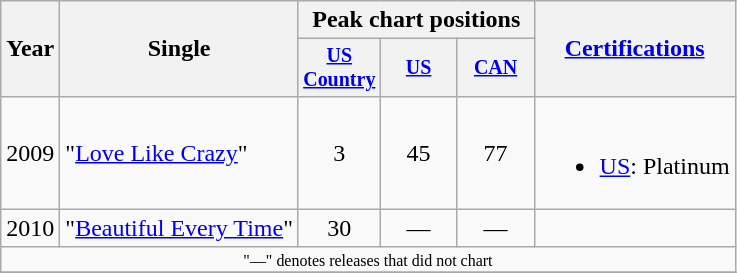<table class="wikitable" style="text-align:center;">
<tr>
<th rowspan=2>Year</th>
<th rowspan=2>Single</th>
<th colspan=3>Peak chart positions</th>
<th rowspan=2><a href='#'>Certifications</a><br></th>
</tr>
<tr style="font-size:smaller;">
<th width="45"><a href='#'>US Country</a><br></th>
<th width="45"><a href='#'>US</a><br></th>
<th width="45"><a href='#'>CAN</a><br></th>
</tr>
<tr>
<td>2009</td>
<td align="left">"<a href='#'>Love Like Crazy</a>"</td>
<td>3</td>
<td>45</td>
<td>77</td>
<td align="left"><br><ul><li><a href='#'>US</a>: Platinum</li></ul></td>
</tr>
<tr>
<td>2010</td>
<td align="left">"<a href='#'>Beautiful Every Time</a>"</td>
<td>30</td>
<td>—</td>
<td>—</td>
<td></td>
</tr>
<tr>
<td colspan=6 style="font-size:8pt">"—" denotes releases that did not chart</td>
</tr>
<tr>
</tr>
</table>
